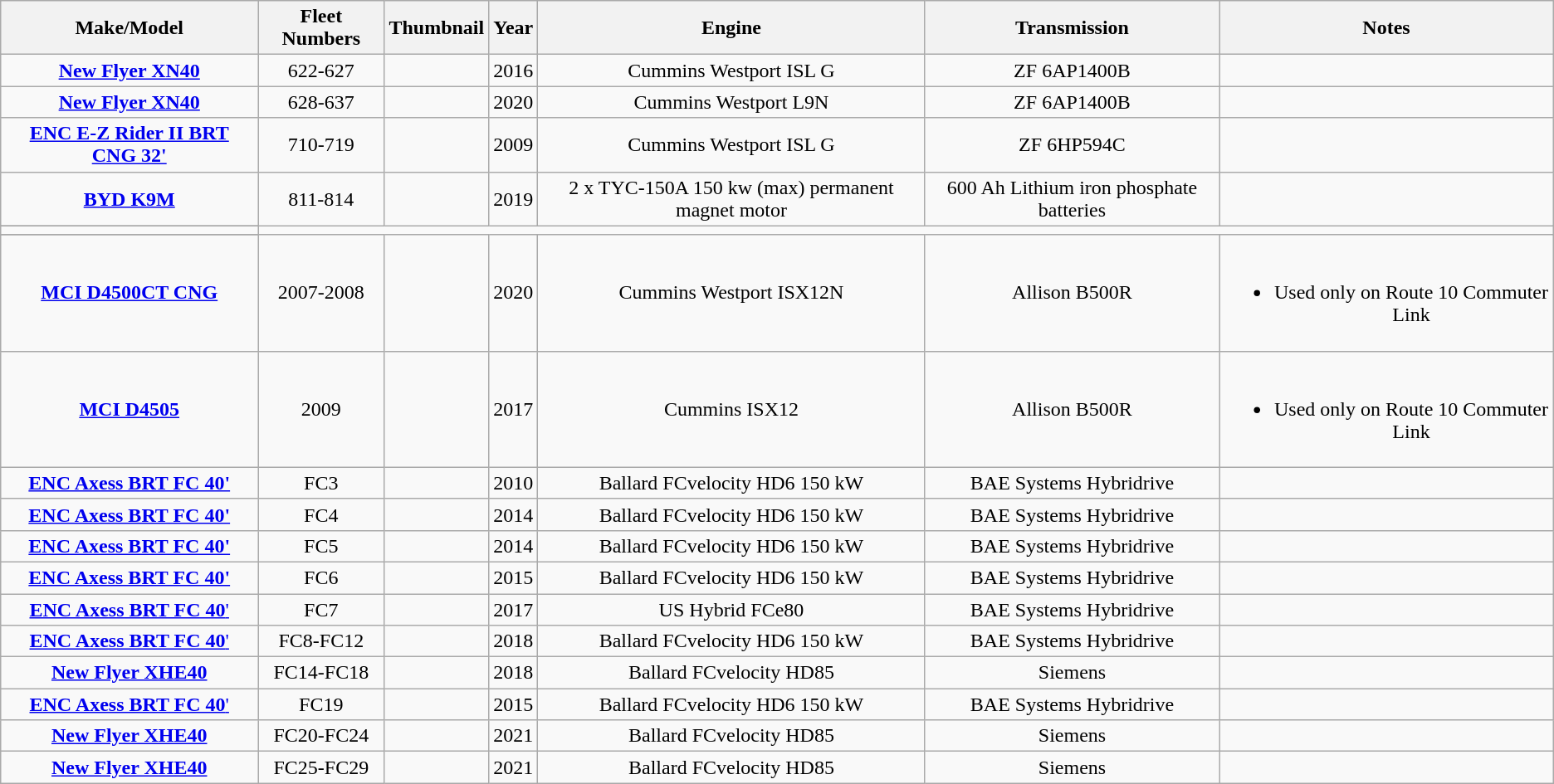<table class="wikitable sortable" style="text-align:center;font-size:100%;">
<tr>
<th>Make/Model</th>
<th>Fleet Numbers</th>
<th>Thumbnail</th>
<th>Year</th>
<th>Engine</th>
<th>Transmission</th>
<th>Notes</th>
</tr>
<tr>
<td><strong><a href='#'>New Flyer XN40</a></strong></td>
<td>622-627</td>
<td></td>
<td>2016</td>
<td>Cummins Westport ISL G</td>
<td>ZF 6AP1400B</td>
<td></td>
</tr>
<tr>
<td><strong><a href='#'>New Flyer XN40</a></strong></td>
<td>628-637</td>
<td></td>
<td>2020</td>
<td>Cummins Westport L9N</td>
<td>ZF 6AP1400B</td>
<td></td>
</tr>
<tr>
<td><strong><a href='#'>ENC E-Z Rider II BRT CNG 32'</a></strong></td>
<td>710-719<strong><a href='#'></a></strong></td>
<td></td>
<td>2009</td>
<td>Cummins Westport ISL G</td>
<td>ZF 6HP594C</td>
<td></td>
</tr>
<tr>
<td><strong><a href='#'>BYD K9M</a></strong></td>
<td>811-814</td>
<td></td>
<td>2019</td>
<td>2 x TYC-150A 150 kw (max) permanent magnet motor</td>
<td>600 Ah Lithium iron phosphate batteries</td>
<td></td>
</tr>
<tr>
</tr>
<tr>
</tr>
<tr>
</tr>
<tr>
<td></td>
</tr>
<tr>
</tr>
<tr>
</tr>
<tr>
<td><strong><a href='#'>MCI D4500CT CNG</a></strong></td>
<td>2007-2008</td>
<td></td>
<td>2020</td>
<td>Cummins Westport ISX12N</td>
<td>Allison B500R</td>
<td><br><ul><li>Used only on Route 10 Commuter Link</li></ul></td>
</tr>
<tr>
<td><strong><a href='#'>MCI D4505</a></strong></td>
<td>2009</td>
<td></td>
<td>2017</td>
<td>Cummins ISX12</td>
<td>Allison B500R</td>
<td><br><ul><li>Used only on Route 10 Commuter Link</li></ul></td>
</tr>
<tr>
<td><strong><a href='#'>ENC Axess BRT FC 40'</a></strong></td>
<td>FC3</td>
<td><strong><a href='#'></a></strong></td>
<td>2010</td>
<td>Ballard FCvelocity HD6 150 kW</td>
<td>BAE Systems Hybridrive</td>
<td></td>
</tr>
<tr>
<td><strong><a href='#'>ENC Axess BRT FC 40'</a></strong></td>
<td>FC4</td>
<td><strong><a href='#'></a></strong></td>
<td>2014</td>
<td>Ballard FCvelocity HD6 150 kW</td>
<td>BAE Systems Hybridrive</td>
<td></td>
</tr>
<tr>
<td><strong><a href='#'>ENC Axess BRT FC 40'</a></strong></td>
<td>FC5</td>
<td><strong><a href='#'></a></strong></td>
<td>2014</td>
<td>Ballard FCvelocity HD6 150 kW</td>
<td>BAE Systems Hybridrive</td>
<td></td>
</tr>
<tr>
<td><strong><a href='#'>ENC Axess BRT FC 40'</a></strong></td>
<td>FC6</td>
<td><strong><a href='#'></a></strong></td>
<td>2015</td>
<td>Ballard FCvelocity HD6 150 kW</td>
<td>BAE Systems Hybridrive</td>
<td></td>
</tr>
<tr>
<td><a href='#'><strong>ENC Axess BRT FC 40</strong>'</a></td>
<td>FC7</td>
<td><strong><a href='#'></a></strong></td>
<td>2017</td>
<td>US Hybrid FCe80</td>
<td>BAE Systems Hybridrive</td>
<td></td>
</tr>
<tr>
<td><a href='#'><strong>ENC Axess BRT FC 40</strong>'</a></td>
<td>FC8-FC12<strong><a href='#'></a></strong></td>
<td></td>
<td>2018</td>
<td>Ballard FCvelocity HD6 150 kW</td>
<td>BAE Systems Hybridrive</td>
<td></td>
</tr>
<tr>
<td><strong><a href='#'>New Flyer XHE40</a></strong></td>
<td>FC14-FC18</td>
<td></td>
<td>2018</td>
<td>Ballard FCvelocity HD85</td>
<td>Siemens</td>
<td></td>
</tr>
<tr>
<td><a href='#'><strong>ENC Axess BRT FC 40</strong>'</a></td>
<td>FC19</td>
<td><strong><a href='#'></a></strong></td>
<td>2015</td>
<td>Ballard FCvelocity HD6 150 kW</td>
<td>BAE Systems Hybridrive</td>
<td></td>
</tr>
<tr>
<td><strong><a href='#'>New Flyer XHE40</a></strong></td>
<td>FC20-FC24</td>
<td></td>
<td>2021</td>
<td>Ballard FCvelocity HD85</td>
<td>Siemens</td>
<td></td>
</tr>
<tr>
<td><strong><a href='#'>New Flyer XHE40</a></strong></td>
<td>FC25-FC29</td>
<td></td>
<td>2021</td>
<td>Ballard FCvelocity HD85</td>
<td>Siemens</td>
<td></td>
</tr>
</table>
